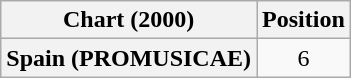<table class="wikitable plainrowheaders" style="text-align:center">
<tr>
<th scope="col">Chart (2000)</th>
<th scope="col">Position</th>
</tr>
<tr>
<th scope="row">Spain (PROMUSICAE)</th>
<td>6</td>
</tr>
</table>
